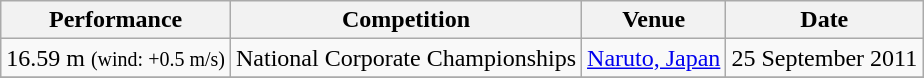<table class="wikitable" style=text-align:center>
<tr>
<th>Performance</th>
<th>Competition</th>
<th>Venue</th>
<th>Date</th>
</tr>
<tr>
<td>16.59 m <small>(wind: +0.5 m/s)</small></td>
<td>National Corporate Championships</td>
<td><a href='#'>Naruto, Japan</a></td>
<td>25 September 2011</td>
</tr>
<tr>
</tr>
</table>
